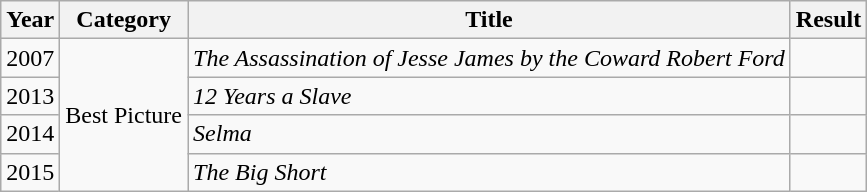<table class="wikitable" style="font-size: 100%">
<tr>
<th>Year</th>
<th>Category</th>
<th>Title</th>
<th>Result</th>
</tr>
<tr>
<td style="text-align:center;">2007</td>
<td rowspan="4">Best Picture</td>
<td><em>The Assassination of Jesse James by the Coward Robert Ford</em></td>
<td></td>
</tr>
<tr>
<td style="text-align:center;">2013</td>
<td><em>12 Years a Slave</em></td>
<td></td>
</tr>
<tr>
<td style="text-align:center;">2014</td>
<td><em>Selma</em></td>
<td></td>
</tr>
<tr>
<td style="text-align:center;">2015</td>
<td><em>The Big Short</em></td>
<td></td>
</tr>
</table>
